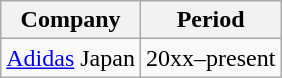<table class="wikitable">
<tr>
<th>Company</th>
<th>Period</th>
</tr>
<tr>
<td><a href='#'>Adidas</a> Japan</td>
<td>20xx–present</td>
</tr>
</table>
